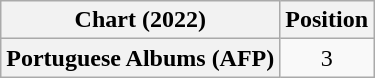<table class="wikitable sortable plainrowheaders" style="text-align:center">
<tr>
<th scope="col">Chart (2022)</th>
<th scope="col">Position</th>
</tr>
<tr>
<th scope="row">Portuguese Albums (AFP)</th>
<td>3</td>
</tr>
</table>
